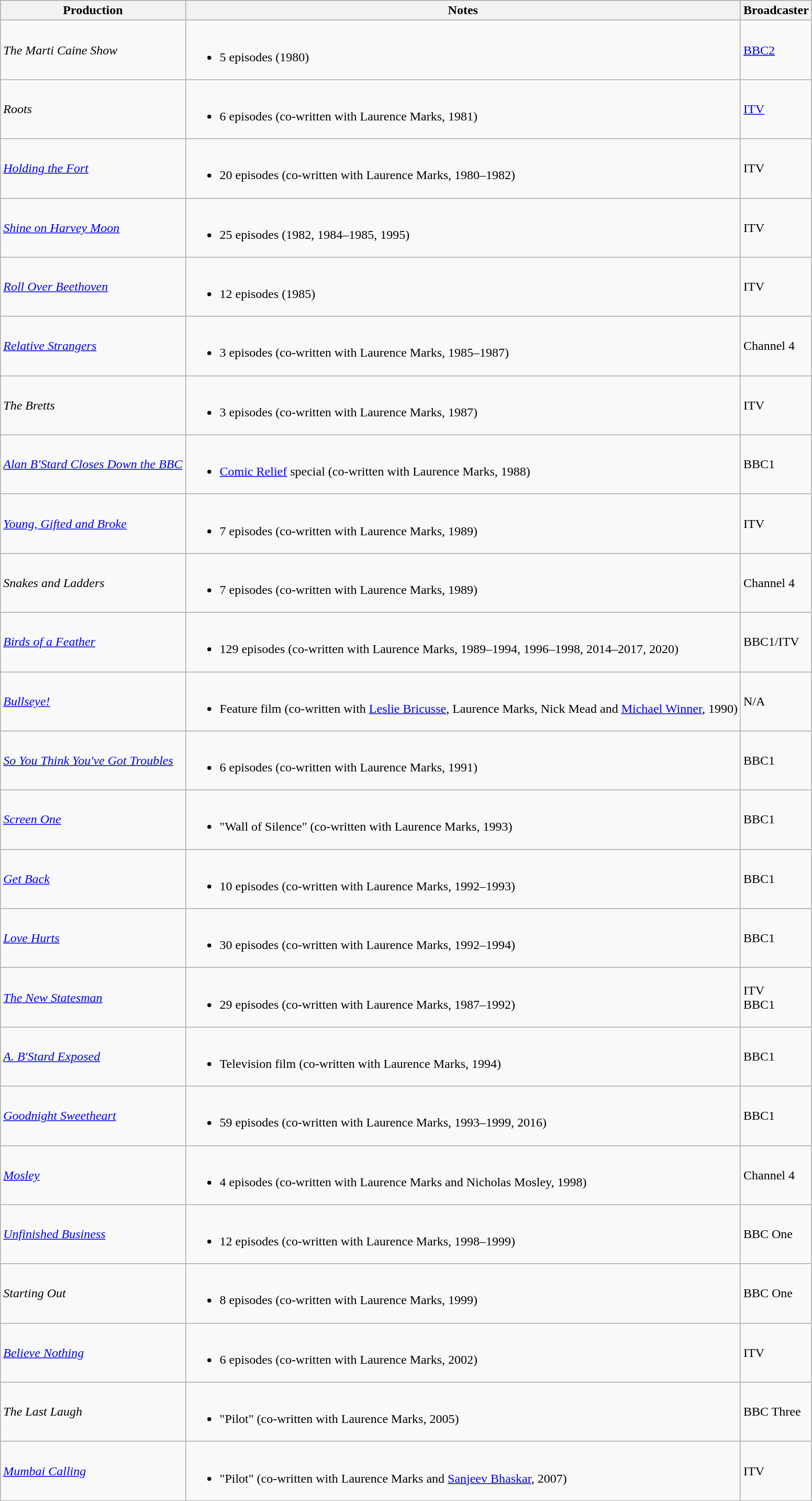<table class="wikitable">
<tr style="background:#ccc; text-align:center;">
<th>Production</th>
<th>Notes</th>
<th>Broadcaster</th>
</tr>
<tr>
<td><em>The Marti Caine Show</em></td>
<td><br><ul><li>5 episodes (1980)</li></ul></td>
<td><a href='#'>BBC2</a></td>
</tr>
<tr>
<td><em>Roots</em></td>
<td><br><ul><li>6 episodes (co-written with Laurence Marks, 1981)</li></ul></td>
<td><a href='#'>ITV</a></td>
</tr>
<tr>
<td><em><a href='#'>Holding the Fort</a></em></td>
<td><br><ul><li>20 episodes (co-written with Laurence Marks, 1980–1982)</li></ul></td>
<td>ITV</td>
</tr>
<tr>
<td><em><a href='#'>Shine on Harvey Moon</a></em></td>
<td><br><ul><li>25 episodes (1982, 1984–1985, 1995)</li></ul></td>
<td>ITV</td>
</tr>
<tr>
<td><em><a href='#'>Roll Over Beethoven</a></em></td>
<td><br><ul><li>12 episodes (1985)</li></ul></td>
<td>ITV</td>
</tr>
<tr>
<td><em><a href='#'>Relative Strangers</a></em></td>
<td><br><ul><li>3 episodes (co-written with Laurence Marks, 1985–1987)</li></ul></td>
<td>Channel 4</td>
</tr>
<tr>
<td><em>The Bretts</em></td>
<td><br><ul><li>3 episodes (co-written with Laurence Marks, 1987)</li></ul></td>
<td>ITV</td>
</tr>
<tr>
<td><em><a href='#'>Alan B'Stard Closes Down the BBC</a></em></td>
<td><br><ul><li><a href='#'>Comic Relief</a> special (co-written with Laurence Marks, 1988)</li></ul></td>
<td>BBC1</td>
</tr>
<tr>
<td><em><a href='#'>Young, Gifted and Broke</a></em></td>
<td><br><ul><li>7 episodes (co-written with Laurence Marks, 1989)</li></ul></td>
<td>ITV</td>
</tr>
<tr>
<td><em>Snakes and Ladders</em></td>
<td><br><ul><li>7 episodes (co-written with Laurence Marks, 1989)</li></ul></td>
<td>Channel 4</td>
</tr>
<tr>
<td><em><a href='#'>Birds of a Feather</a></em></td>
<td><br><ul><li>129 episodes (co-written with Laurence Marks, 1989–1994, 1996–1998, 2014–2017, 2020)</li></ul></td>
<td>BBC1/ITV</td>
</tr>
<tr>
<td><em><a href='#'>Bullseye!</a></em></td>
<td><br><ul><li>Feature film (co-written with <a href='#'>Leslie Bricusse</a>, Laurence Marks, Nick Mead and <a href='#'>Michael Winner</a>, 1990)</li></ul></td>
<td>N/A</td>
</tr>
<tr>
<td><em><a href='#'>So You Think You've Got Troubles</a></em></td>
<td><br><ul><li>6 episodes (co-written with Laurence Marks, 1991)</li></ul></td>
<td>BBC1</td>
</tr>
<tr>
<td><em><a href='#'>Screen One</a></em></td>
<td><br><ul><li>"Wall of Silence" (co-written with Laurence Marks, 1993)</li></ul></td>
<td>BBC1</td>
</tr>
<tr>
<td><em><a href='#'>Get Back</a></em></td>
<td><br><ul><li>10 episodes (co-written with Laurence Marks, 1992–1993)</li></ul></td>
<td>BBC1</td>
</tr>
<tr>
<td><em><a href='#'>Love Hurts</a></em></td>
<td><br><ul><li>30 episodes (co-written with Laurence Marks, 1992–1994)</li></ul></td>
<td>BBC1</td>
</tr>
<tr>
<td><em><a href='#'>The New Statesman</a></em></td>
<td><br><ul><li>29 episodes (co-written with Laurence Marks, 1987–1992)</li></ul></td>
<td>ITV<br>BBC1</td>
</tr>
<tr>
<td><em><a href='#'>A. B'Stard Exposed</a></em></td>
<td><br><ul><li>Television film (co-written with Laurence Marks, 1994)</li></ul></td>
<td>BBC1</td>
</tr>
<tr>
<td><em><a href='#'>Goodnight Sweetheart</a></em></td>
<td><br><ul><li>59 episodes (co-written with Laurence Marks, 1993–1999, 2016)</li></ul></td>
<td>BBC1</td>
</tr>
<tr>
<td><em><a href='#'>Mosley</a></em></td>
<td><br><ul><li>4 episodes (co-written with Laurence Marks and Nicholas Mosley, 1998)</li></ul></td>
<td>Channel 4</td>
</tr>
<tr>
<td><em><a href='#'>Unfinished Business</a></em></td>
<td><br><ul><li>12 episodes (co-written with Laurence Marks, 1998–1999)</li></ul></td>
<td>BBC One</td>
</tr>
<tr>
<td><em>Starting Out</em></td>
<td><br><ul><li>8 episodes (co-written with Laurence Marks, 1999)</li></ul></td>
<td>BBC One</td>
</tr>
<tr>
<td><em><a href='#'>Believe Nothing</a></em></td>
<td><br><ul><li>6 episodes (co-written with Laurence Marks, 2002)</li></ul></td>
<td>ITV</td>
</tr>
<tr>
<td><em>The Last Laugh</em></td>
<td><br><ul><li>"Pilot" (co-written with Laurence Marks, 2005)</li></ul></td>
<td>BBC Three</td>
</tr>
<tr>
<td><em><a href='#'>Mumbai Calling</a></em></td>
<td><br><ul><li>"Pilot" (co-written with Laurence Marks and <a href='#'>Sanjeev Bhaskar</a>, 2007)</li></ul></td>
<td>ITV</td>
</tr>
<tr>
</tr>
</table>
